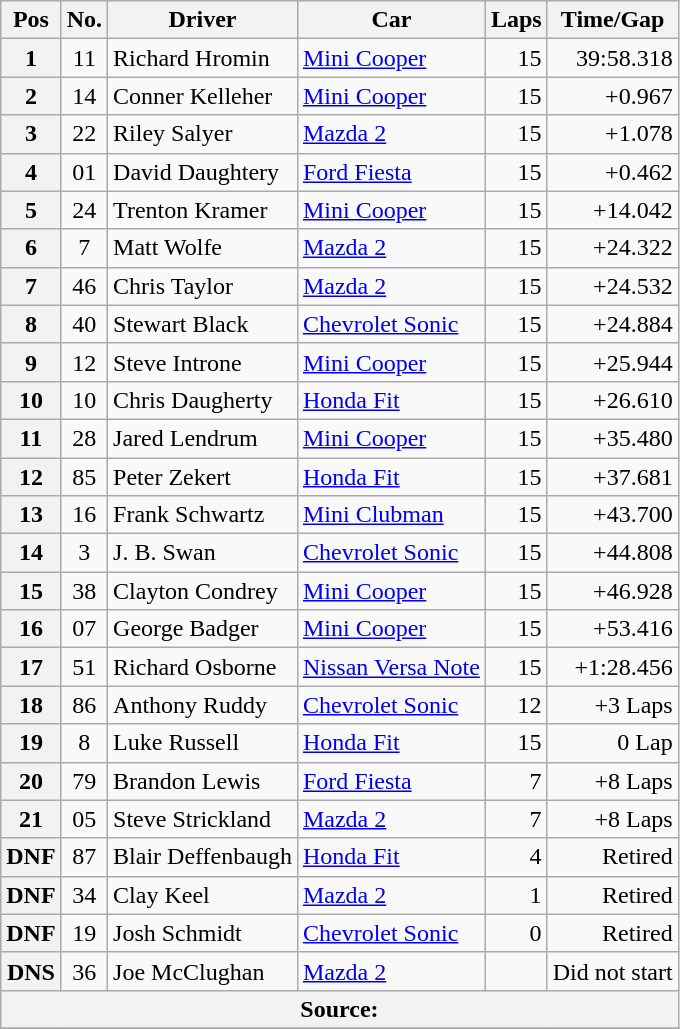<table class="wikitable">
<tr>
<th>Pos</th>
<th>No.</th>
<th>Driver</th>
<th>Car</th>
<th>Laps</th>
<th>Time/Gap</th>
</tr>
<tr>
<th>1</th>
<td align=center>11</td>
<td> Richard Hromin</td>
<td><a href='#'>Mini Cooper</a></td>
<td align=right>15</td>
<td align=right>39:58.318</td>
</tr>
<tr>
<th>2</th>
<td align=center>14</td>
<td> Conner Kelleher</td>
<td><a href='#'>Mini Cooper</a></td>
<td align=right>15</td>
<td align=right>+0.967</td>
</tr>
<tr>
<th>3</th>
<td align=center>22</td>
<td> Riley Salyer</td>
<td><a href='#'>Mazda 2</a></td>
<td align=right>15</td>
<td align=right>+1.078</td>
</tr>
<tr>
<th>4</th>
<td align=center>01</td>
<td> David Daughtery</td>
<td><a href='#'>Ford Fiesta</a></td>
<td align=right>15</td>
<td align=right>+0.462</td>
</tr>
<tr>
<th>5</th>
<td align=center>24</td>
<td> Trenton Kramer</td>
<td><a href='#'>Mini Cooper</a></td>
<td align=right>15</td>
<td align=right>+14.042</td>
</tr>
<tr>
<th>6</th>
<td align=center>7</td>
<td> Matt Wolfe</td>
<td><a href='#'>Mazda 2</a></td>
<td align=right>15</td>
<td align=right>+24.322</td>
</tr>
<tr>
<th>7</th>
<td align=center>46</td>
<td> Chris Taylor</td>
<td><a href='#'>Mazda 2</a></td>
<td align=right>15</td>
<td align=right>+24.532</td>
</tr>
<tr>
<th>8</th>
<td align=center>40</td>
<td> Stewart Black</td>
<td><a href='#'>Chevrolet Sonic</a></td>
<td align=right>15</td>
<td align=right>+24.884</td>
</tr>
<tr>
<th>9</th>
<td align=center>12</td>
<td> Steve Introne</td>
<td><a href='#'>Mini Cooper</a></td>
<td align=right>15</td>
<td align=right>+25.944</td>
</tr>
<tr>
<th>10</th>
<td align=center>10</td>
<td> Chris Daugherty</td>
<td><a href='#'>Honda Fit</a></td>
<td align=right>15</td>
<td align=right>+26.610</td>
</tr>
<tr>
<th>11</th>
<td align=center>28</td>
<td> Jared Lendrum</td>
<td><a href='#'>Mini Cooper</a></td>
<td align=right>15</td>
<td align=right>+35.480</td>
</tr>
<tr>
<th>12</th>
<td align=center>85</td>
<td> Peter Zekert</td>
<td><a href='#'>Honda Fit</a></td>
<td align=right>15</td>
<td align=right>+37.681</td>
</tr>
<tr>
<th>13</th>
<td align=center>16</td>
<td> Frank Schwartz</td>
<td><a href='#'>Mini Clubman</a></td>
<td align=right>15</td>
<td align=right>+43.700</td>
</tr>
<tr>
<th>14</th>
<td align=center>3</td>
<td> J. B. Swan</td>
<td><a href='#'>Chevrolet Sonic</a></td>
<td align=right>15</td>
<td align=right>+44.808</td>
</tr>
<tr>
<th>15</th>
<td align=center>38</td>
<td> Clayton Condrey</td>
<td><a href='#'>Mini Cooper</a></td>
<td align=right>15</td>
<td align=right>+46.928</td>
</tr>
<tr>
<th>16</th>
<td align=center>07</td>
<td> George Badger</td>
<td><a href='#'>Mini Cooper</a></td>
<td align=right>15</td>
<td align=right>+53.416</td>
</tr>
<tr>
<th>17</th>
<td align=center>51</td>
<td> Richard Osborne</td>
<td><a href='#'>Nissan Versa Note</a></td>
<td align=right>15</td>
<td align=right>+1:28.456</td>
</tr>
<tr>
<th>18</th>
<td align=center>86</td>
<td> Anthony Ruddy</td>
<td><a href='#'>Chevrolet Sonic</a></td>
<td align=right>12</td>
<td align=right>+3 Laps</td>
</tr>
<tr>
<th>19</th>
<td align=center>8</td>
<td> Luke Russell</td>
<td><a href='#'>Honda Fit</a></td>
<td align=right>15</td>
<td align=right>0 Lap</td>
</tr>
<tr>
<th>20</th>
<td align=center>79</td>
<td> Brandon Lewis</td>
<td><a href='#'>Ford Fiesta</a></td>
<td align=right>7</td>
<td align=right>+8 Laps</td>
</tr>
<tr>
<th>21</th>
<td align=center>05</td>
<td> Steve Strickland</td>
<td><a href='#'>Mazda 2</a></td>
<td align=right>7</td>
<td align=right>+8 Laps</td>
</tr>
<tr>
<th>DNF</th>
<td align=center>87</td>
<td> Blair Deffenbaugh</td>
<td><a href='#'>Honda Fit</a></td>
<td align=right>4</td>
<td align=right>Retired</td>
</tr>
<tr>
<th>DNF</th>
<td align=center>34</td>
<td> Clay Keel</td>
<td><a href='#'>Mazda 2</a></td>
<td align=right>1</td>
<td align=right>Retired</td>
</tr>
<tr>
<th>DNF</th>
<td align=center>19</td>
<td> Josh Schmidt</td>
<td><a href='#'>Chevrolet Sonic</a></td>
<td align=right>0</td>
<td align=right>Retired</td>
</tr>
<tr>
<th>DNS</th>
<td align=center>36</td>
<td> Joe McClughan</td>
<td><a href='#'>Mazda 2</a></td>
<td align=right></td>
<td align=right>Did not start</td>
</tr>
<tr>
<th colspan=6>Source:</th>
</tr>
<tr>
</tr>
</table>
